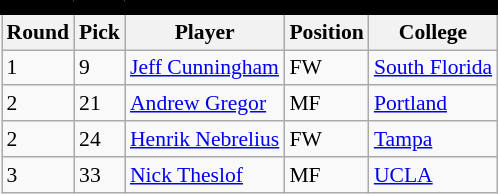<table class="wikitable sortable" style="text-align:center; font-size:90%; text-align:left;">
<tr style="border-spacing: 2px; border: 2px solid black;">
<td colspan="7" bgcolor="#000000" color="#000000" border="#FED000" align="center"><strong></strong></td>
</tr>
<tr>
<th><strong>Round</strong></th>
<th><strong>Pick</strong></th>
<th><strong>Player</strong></th>
<th><strong>Position</strong></th>
<th><strong>College</strong></th>
</tr>
<tr>
<td>1</td>
<td>9</td>
<td> <a href='#'>Jeff Cunningham</a></td>
<td>FW</td>
<td><a href='#'>South Florida</a></td>
</tr>
<tr>
<td>2</td>
<td>21</td>
<td> <a href='#'>Andrew Gregor</a></td>
<td>MF</td>
<td><a href='#'>Portland</a></td>
</tr>
<tr>
<td>2</td>
<td>24</td>
<td> <a href='#'>Henrik Nebrelius</a></td>
<td>FW</td>
<td><a href='#'>Tampa</a></td>
</tr>
<tr>
<td>3</td>
<td>33</td>
<td> <a href='#'>Nick Theslof</a></td>
<td>MF</td>
<td><a href='#'>UCLA</a></td>
</tr>
</table>
